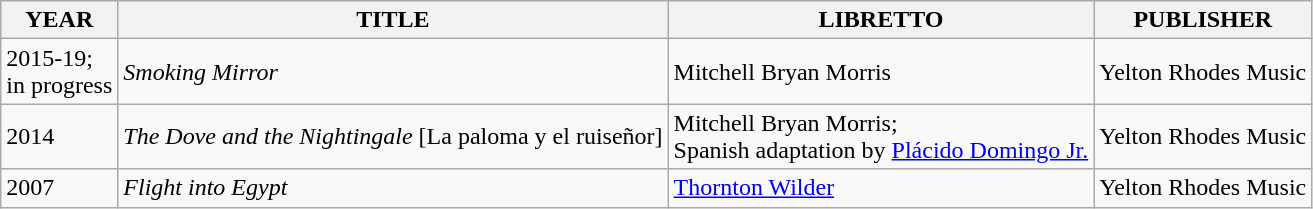<table class="wikitable">
<tr>
<th>YEAR</th>
<th>TITLE</th>
<th>LIBRETTO</th>
<th>PUBLISHER</th>
</tr>
<tr>
<td>2015-19;<br>in progress</td>
<td><em>Smoking Mirror</em></td>
<td>Mitchell Bryan Morris</td>
<td>Yelton Rhodes Music</td>
</tr>
<tr>
<td>2014</td>
<td><em>The Dove and the Nightingale</em> [La paloma y el ruiseñor]</td>
<td>Mitchell Bryan Morris;<br>Spanish adaptation by <a href='#'>Plácido Domingo Jr.</a></td>
<td>Yelton Rhodes Music</td>
</tr>
<tr>
<td>2007</td>
<td><em>Flight into Egypt</em></td>
<td><a href='#'>Thornton Wilder</a><em></em></td>
<td>Yelton Rhodes Music</td>
</tr>
</table>
